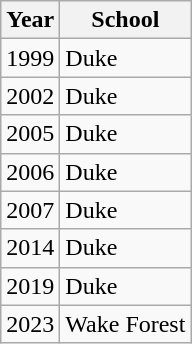<table class="wikitable">
<tr>
<th>Year</th>
<th>School</th>
</tr>
<tr>
<td>1999</td>
<td>Duke</td>
</tr>
<tr>
<td>2002</td>
<td>Duke</td>
</tr>
<tr>
<td>2005</td>
<td>Duke</td>
</tr>
<tr>
<td>2006</td>
<td>Duke</td>
</tr>
<tr>
<td>2007</td>
<td>Duke</td>
</tr>
<tr>
<td>2014</td>
<td>Duke</td>
</tr>
<tr>
<td>2019</td>
<td>Duke</td>
</tr>
<tr>
<td>2023</td>
<td>Wake Forest</td>
</tr>
</table>
